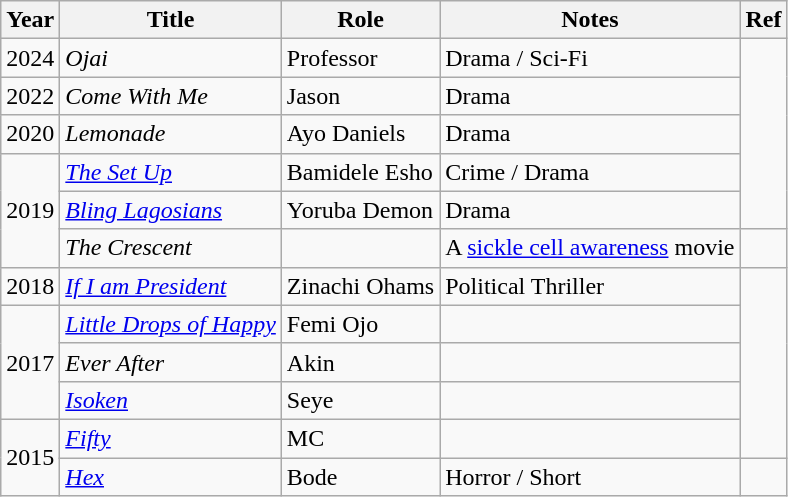<table class="wikitable">
<tr>
<th>Year</th>
<th>Title</th>
<th>Role</th>
<th>Notes</th>
<th>Ref</th>
</tr>
<tr>
<td>2024</td>
<td><em>Ojai</em></td>
<td>Professor</td>
<td>Drama / Sci-Fi</td>
<td rowspan="5"></td>
</tr>
<tr>
<td>2022</td>
<td><em>Come With Me</em></td>
<td>Jason</td>
<td>Drama</td>
</tr>
<tr>
<td>2020</td>
<td><em>Lemonade</em></td>
<td>Ayo Daniels</td>
<td>Drama</td>
</tr>
<tr>
<td rowspan="3">2019</td>
<td><em><a href='#'>The Set Up</a></em></td>
<td>Bamidele Esho</td>
<td>Crime / Drama</td>
</tr>
<tr>
<td><em><a href='#'>Bling Lagosians</a></em></td>
<td>Yoruba Demon</td>
<td>Drama</td>
</tr>
<tr>
<td><em>The Crescent</em></td>
<td></td>
<td>A <a href='#'>sickle cell awareness</a> movie</td>
<td></td>
</tr>
<tr>
<td>2018</td>
<td><a href='#'><em>If I am President</em></a></td>
<td>Zinachi Ohams</td>
<td>Political Thriller</td>
<td rowspan="5"></td>
</tr>
<tr>
<td rowspan="3">2017</td>
<td><em><a href='#'>Little Drops of Happy</a></em></td>
<td>Femi Ojo</td>
<td></td>
</tr>
<tr>
<td><em>Ever After</em></td>
<td>Akin</td>
<td></td>
</tr>
<tr>
<td><em><a href='#'>Isoken</a></em></td>
<td>Seye</td>
<td></td>
</tr>
<tr>
<td rowspan="2">2015</td>
<td><em><a href='#'>Fifty</a></em></td>
<td>MC</td>
<td></td>
</tr>
<tr>
<td><em><a href='#'>Hex</a></em></td>
<td>Bode</td>
<td>Horror / Short</td>
<td></td>
</tr>
</table>
